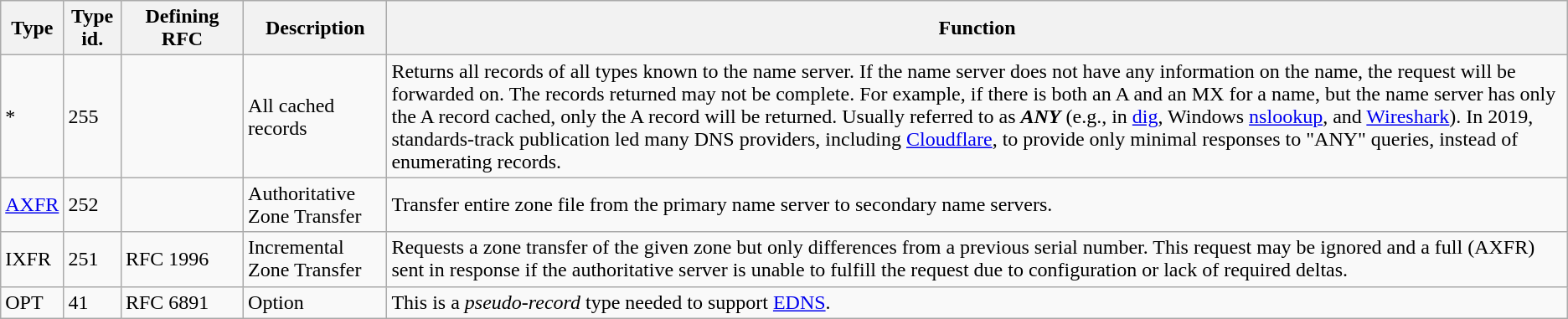<table class="wikitable sortable">
<tr>
<th>Type</th>
<th>Type id.</th>
<th width="90pt">Defining RFC</th>
<th class="unsortable">Description</th>
<th class="unsortable">Function</th>
</tr>
<tr f>
<td>*</td>
<td>255</td>
<td></td>
<td>All cached records</td>
<td>Returns all records of all types known to the name server.  If the name server does not have any information on the name, the request will be forwarded on.  The records returned may not be complete.  For example, if there is both an A and an MX for a name, but the name server has only the A record cached, only the A record will be returned.  Usually referred to as <strong><em>ANY</em></strong> (e.g., in <a href='#'>dig</a>, Windows <a href='#'>nslookup</a>, and <a href='#'>Wireshark</a>). In 2019,   standards-track publication led many DNS providers, including <a href='#'>Cloudflare</a>, to provide only minimal responses to "ANY" queries, instead of enumerating records.</td>
</tr>
<tr>
<td><a href='#'>AXFR</a></td>
<td>252</td>
<td></td>
<td>Authoritative Zone Transfer</td>
<td>Transfer entire zone file from the primary name server to secondary name servers.</td>
</tr>
<tr>
<td><div></div>IXFR</td>
<td>251</td>
<td>RFC 1996</td>
<td>Incremental Zone Transfer</td>
<td>Requests a zone transfer of the given zone but only differences from a previous serial number.  This request may be ignored and a full (AXFR) sent in response if the authoritative server is unable to fulfill the request due to configuration or lack of required deltas.</td>
</tr>
<tr>
<td><div></div>OPT</td>
<td>41</td>
<td>RFC 6891</td>
<td>Option</td>
<td>This is a <em>pseudo-record</em> type needed to support <a href='#'>EDNS</a>.</td>
</tr>
</table>
